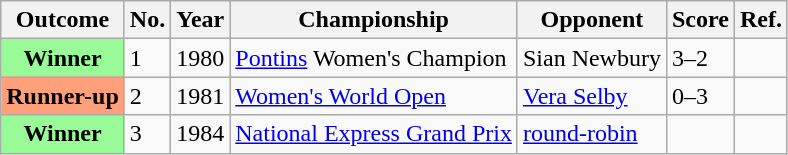<table class="wikitable">
<tr>
<th>Outcome</th>
<th>No.</th>
<th>Year</th>
<th>Championship</th>
<th>Opponent</th>
<th>Score</th>
<th>Ref.</th>
</tr>
<tr>
<th scope="row" style="background:#98FB98">Winner</th>
<td>1</td>
<td>1980</td>
<td><a href='#'>Pontins</a> Women's Champion</td>
<td>Sian Newbury</td>
<td>3–2</td>
<td></td>
</tr>
<tr>
<th scope="row" style="background:#ffa07a;">Runner-up</th>
<td>2</td>
<td>1981</td>
<td><a href='#'>Women's World Open</a></td>
<td><a href='#'>Vera Selby</a></td>
<td>0–3</td>
<td></td>
</tr>
<tr>
<th scope="row" style="background:#98FB98">Winner</th>
<td>3</td>
<td>1984</td>
<td><a href='#'>National Express Grand Prix</a></td>
<td><a href='#'>round-robin</a></td>
<td></td>
<td></td>
</tr>
</table>
